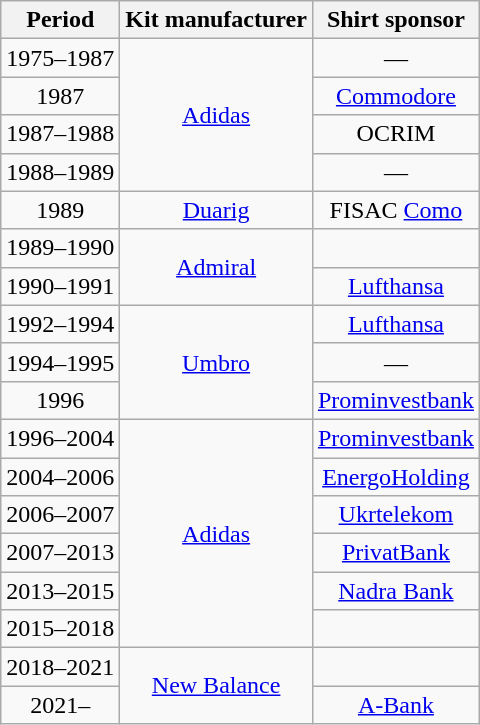<table class="wikitable" style="text-align: center">
<tr>
<th>Period</th>
<th>Kit manufacturer</th>
<th>Shirt sponsor</th>
</tr>
<tr>
<td>1975–1987</td>
<td rowspan=4><a href='#'>Adidas</a></td>
<td>—</td>
</tr>
<tr>
<td>1987</td>
<td><a href='#'>Commodore</a></td>
</tr>
<tr>
<td>1987–1988</td>
<td>OCRIM</td>
</tr>
<tr>
<td>1988–1989</td>
<td>—</td>
</tr>
<tr>
<td>1989</td>
<td><a href='#'>Duarig</a></td>
<td>FISAC <a href='#'>Como</a></td>
</tr>
<tr>
<td>1989–1990</td>
<td rowspan=2><a href='#'>Admiral</a></td>
<td></td>
</tr>
<tr>
<td>1990–1991</td>
<td><a href='#'>Lufthansa</a></td>
</tr>
<tr>
<td>1992–1994</td>
<td rowspan=3><a href='#'>Umbro</a></td>
<td><a href='#'>Lufthansa</a></td>
</tr>
<tr>
<td>1994–1995</td>
<td>—</td>
</tr>
<tr>
<td>1996</td>
<td><a href='#'>Prominvestbank</a></td>
</tr>
<tr>
<td>1996–2004</td>
<td rowspan=6><a href='#'>Adidas</a></td>
<td><a href='#'>Prominvestbank</a></td>
</tr>
<tr>
<td>2004–2006</td>
<td><a href='#'>EnergoHolding</a><br></td>
</tr>
<tr>
<td>2006–2007</td>
<td><a href='#'>Ukrtelekom</a></td>
</tr>
<tr>
<td>2007–2013</td>
<td><a href='#'>PrivatBank</a></td>
</tr>
<tr>
<td>2013–2015</td>
<td><a href='#'>Nadra Bank</a></td>
</tr>
<tr>
<td>2015–2018</td>
<td></td>
</tr>
<tr>
<td>2018–2021</td>
<td rowspan=2><a href='#'>New Balance</a></td>
<td></td>
</tr>
<tr>
<td>2021–</td>
<td><a href='#'>A-Bank</a></td>
</tr>
</table>
